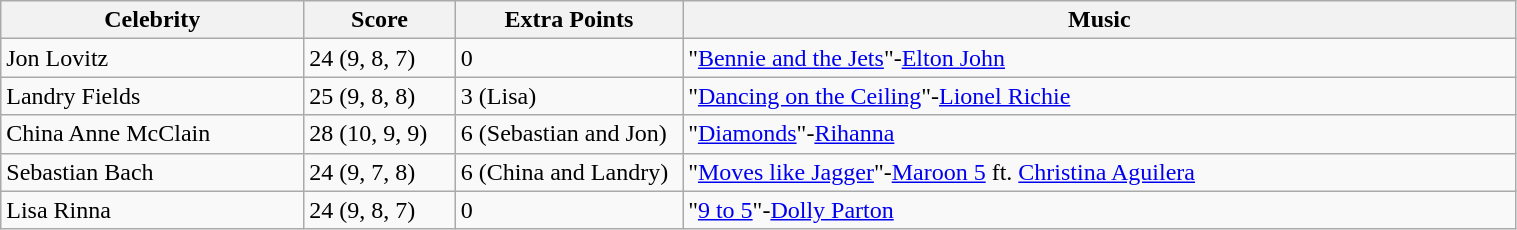<table class="wikitable" style="width:80%;">
<tr>
<th style="width:20%;">Celebrity</th>
<th style="width:10%;">Score</th>
<th style="width:15%;">Extra Points</th>
<th style="width:60%;">Music</th>
</tr>
<tr>
<td>Jon Lovitz</td>
<td>24 (9, 8, 7)</td>
<td>0</td>
<td>"<a href='#'>Bennie and the Jets</a>"-<a href='#'>Elton John</a></td>
</tr>
<tr>
<td>Landry Fields</td>
<td>25 (9, 8, 8)</td>
<td>3 (Lisa)</td>
<td>"<a href='#'>Dancing on the Ceiling</a>"-<a href='#'>Lionel Richie</a></td>
</tr>
<tr>
<td>China Anne McClain</td>
<td>28 (10, 9, 9)</td>
<td>6 (Sebastian and Jon)</td>
<td>"<a href='#'>Diamonds</a>"-<a href='#'>Rihanna</a></td>
</tr>
<tr>
<td>Sebastian Bach</td>
<td>24 (9, 7, 8)</td>
<td>6 (China and Landry)</td>
<td>"<a href='#'>Moves like Jagger</a>"-<a href='#'>Maroon 5</a> ft. <a href='#'>Christina Aguilera</a></td>
</tr>
<tr>
<td>Lisa Rinna</td>
<td>24 (9, 8, 7)</td>
<td>0</td>
<td>"<a href='#'>9 to 5</a>"-<a href='#'>Dolly Parton</a></td>
</tr>
</table>
